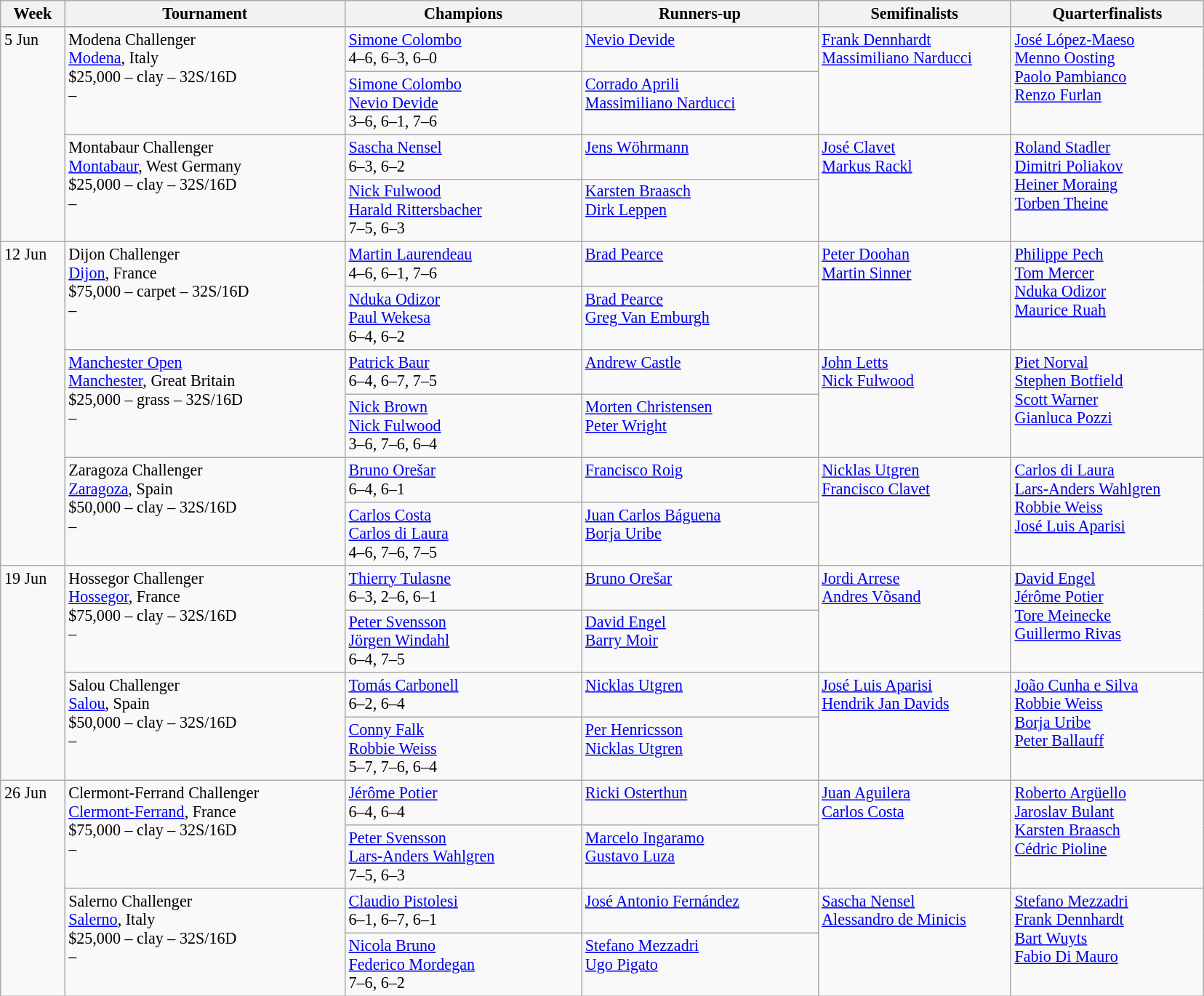<table class="wikitable" style="font-size:92%;">
<tr>
<th style="width:52px;">Week</th>
<th width="250">Tournament</th>
<th width="210">Champions</th>
<th width="210">Runners-up</th>
<th width="170">Semifinalists</th>
<th width="170">Quarterfinalists</th>
</tr>
<tr valign="top">
<td rowspan="4">5 Jun</td>
<td rowspan="2">Modena Challenger<br> <a href='#'>Modena</a>, Italy<br>$25,000 – clay – 32S/16D<br>  – </td>
<td> <a href='#'>Simone Colombo</a> <br>4–6, 6–3, 6–0</td>
<td> <a href='#'>Nevio Devide</a></td>
<td rowspan="2"> <a href='#'>Frank Dennhardt</a> <br>  <a href='#'>Massimiliano Narducci</a></td>
<td rowspan="2"> <a href='#'>José López-Maeso</a> <br> <a href='#'>Menno Oosting</a> <br> <a href='#'>Paolo Pambianco</a> <br>  <a href='#'>Renzo Furlan</a></td>
</tr>
<tr valign="top">
<td> <a href='#'>Simone Colombo</a> <br> <a href='#'>Nevio Devide</a><br>3–6, 6–1, 7–6</td>
<td> <a href='#'>Corrado Aprili</a> <br> <a href='#'>Massimiliano Narducci</a></td>
</tr>
<tr valign="top">
<td rowspan="2">Montabaur Challenger<br> <a href='#'>Montabaur</a>, West Germany<br>$25,000 – clay – 32S/16D<br>  – </td>
<td> <a href='#'>Sascha Nensel</a> <br>6–3, 6–2</td>
<td> <a href='#'>Jens Wöhrmann</a></td>
<td rowspan="2"> <a href='#'>José Clavet</a> <br>  <a href='#'>Markus Rackl</a></td>
<td rowspan="2"> <a href='#'>Roland Stadler</a> <br> <a href='#'>Dimitri Poliakov</a> <br> <a href='#'>Heiner Moraing</a> <br>  <a href='#'>Torben Theine</a></td>
</tr>
<tr valign="top">
<td> <a href='#'>Nick Fulwood</a> <br> <a href='#'>Harald Rittersbacher</a><br>7–5, 6–3</td>
<td> <a href='#'>Karsten Braasch</a> <br>  <a href='#'>Dirk Leppen</a></td>
</tr>
<tr valign="top">
<td rowspan="6">12 Jun</td>
<td rowspan="2">Dijon Challenger<br> <a href='#'>Dijon</a>, France<br>$75,000 – carpet – 32S/16D<br>  – </td>
<td> <a href='#'>Martin Laurendeau</a> <br>4–6, 6–1, 7–6</td>
<td> <a href='#'>Brad Pearce</a></td>
<td rowspan="2"> <a href='#'>Peter Doohan</a> <br>  <a href='#'>Martin Sinner</a></td>
<td rowspan="2"> <a href='#'>Philippe Pech</a> <br> <a href='#'>Tom Mercer</a> <br> <a href='#'>Nduka Odizor</a> <br>  <a href='#'>Maurice Ruah</a></td>
</tr>
<tr valign="top">
<td> <a href='#'>Nduka Odizor</a> <br> <a href='#'>Paul Wekesa</a><br>6–4, 6–2</td>
<td> <a href='#'>Brad Pearce</a> <br>  <a href='#'>Greg Van Emburgh</a></td>
</tr>
<tr valign="top">
<td rowspan="2"><a href='#'>Manchester Open</a><br> <a href='#'>Manchester</a>, Great Britain<br>$25,000 – grass – 32S/16D<br>  – </td>
<td> <a href='#'>Patrick Baur</a> <br>6–4, 6–7, 7–5</td>
<td> <a href='#'>Andrew Castle</a></td>
<td rowspan="2"> <a href='#'>John Letts</a> <br>  <a href='#'>Nick Fulwood</a></td>
<td rowspan="2"> <a href='#'>Piet Norval</a> <br> <a href='#'>Stephen Botfield</a> <br> <a href='#'>Scott Warner</a> <br>  <a href='#'>Gianluca Pozzi</a></td>
</tr>
<tr valign="top">
<td> <a href='#'>Nick Brown</a> <br> <a href='#'>Nick Fulwood</a><br>3–6, 7–6, 6–4</td>
<td> <a href='#'>Morten Christensen</a> <br>  <a href='#'>Peter Wright</a></td>
</tr>
<tr valign="top">
<td rowspan="2">Zaragoza Challenger<br> <a href='#'>Zaragoza</a>, Spain<br>$50,000 – clay – 32S/16D<br>  – </td>
<td> <a href='#'>Bruno Orešar</a> <br>6–4, 6–1</td>
<td> <a href='#'>Francisco Roig</a></td>
<td rowspan="2"> <a href='#'>Nicklas Utgren</a> <br>  <a href='#'>Francisco Clavet</a></td>
<td rowspan="2"> <a href='#'>Carlos di Laura</a> <br> <a href='#'>Lars-Anders Wahlgren</a> <br> <a href='#'>Robbie Weiss</a> <br>  <a href='#'>José Luis Aparisi</a></td>
</tr>
<tr valign="top">
<td> <a href='#'>Carlos Costa</a> <br> <a href='#'>Carlos di Laura</a><br>4–6, 7–6, 7–5</td>
<td> <a href='#'>Juan Carlos Báguena</a> <br>  <a href='#'>Borja Uribe</a></td>
</tr>
<tr valign="top">
<td rowspan="4">19 Jun</td>
<td rowspan="2">Hossegor Challenger<br> <a href='#'>Hossegor</a>, France<br>$75,000 – clay – 32S/16D<br>  – </td>
<td> <a href='#'>Thierry Tulasne</a> <br>6–3, 2–6, 6–1</td>
<td> <a href='#'>Bruno Orešar</a></td>
<td rowspan="2"> <a href='#'>Jordi Arrese</a> <br>  <a href='#'>Andres Võsand</a></td>
<td rowspan="2"> <a href='#'>David Engel</a> <br> <a href='#'>Jérôme Potier</a> <br> <a href='#'>Tore Meinecke</a> <br>  <a href='#'>Guillermo Rivas</a></td>
</tr>
<tr valign="top">
<td> <a href='#'>Peter Svensson</a> <br> <a href='#'>Jörgen Windahl</a><br>6–4, 7–5</td>
<td> <a href='#'>David Engel</a> <br>  <a href='#'>Barry Moir</a></td>
</tr>
<tr valign="top">
<td rowspan="2">Salou Challenger<br> <a href='#'>Salou</a>, Spain<br>$50,000 – clay – 32S/16D<br>  – </td>
<td> <a href='#'>Tomás Carbonell</a> <br>6–2, 6–4</td>
<td> <a href='#'>Nicklas Utgren</a></td>
<td rowspan="2"> <a href='#'>José Luis Aparisi</a> <br>  <a href='#'>Hendrik Jan Davids</a></td>
<td rowspan="2"> <a href='#'>João Cunha e Silva</a> <br> <a href='#'>Robbie Weiss</a> <br> <a href='#'>Borja Uribe</a> <br>  <a href='#'>Peter Ballauff</a></td>
</tr>
<tr valign="top">
<td> <a href='#'>Conny Falk</a> <br> <a href='#'>Robbie Weiss</a><br>5–7, 7–6, 6–4</td>
<td> <a href='#'>Per Henricsson</a> <br>  <a href='#'>Nicklas Utgren</a></td>
</tr>
<tr valign="top">
<td rowspan="4">26 Jun</td>
<td rowspan="2">Clermont-Ferrand Challenger<br> <a href='#'>Clermont-Ferrand</a>, France<br>$75,000 – clay – 32S/16D<br>  – </td>
<td> <a href='#'>Jérôme Potier</a> <br>6–4, 6–4</td>
<td> <a href='#'>Ricki Osterthun</a></td>
<td rowspan="2"> <a href='#'>Juan Aguilera</a> <br>  <a href='#'>Carlos Costa</a></td>
<td rowspan="2"> <a href='#'>Roberto Argüello</a> <br> <a href='#'>Jaroslav Bulant</a> <br> <a href='#'>Karsten Braasch</a> <br>  <a href='#'>Cédric Pioline</a></td>
</tr>
<tr valign="top">
<td> <a href='#'>Peter Svensson</a> <br> <a href='#'>Lars-Anders Wahlgren</a><br>7–5, 6–3</td>
<td> <a href='#'>Marcelo Ingaramo</a> <br>  <a href='#'>Gustavo Luza</a></td>
</tr>
<tr valign="top">
<td rowspan="2">Salerno Challenger<br> <a href='#'>Salerno</a>, Italy<br>$25,000 – clay – 32S/16D<br>  – </td>
<td> <a href='#'>Claudio Pistolesi</a> <br>6–1, 6–7, 6–1</td>
<td> <a href='#'>José Antonio Fernández</a></td>
<td rowspan="2"> <a href='#'>Sascha Nensel</a> <br>  <a href='#'>Alessandro de Minicis</a></td>
<td rowspan="2"> <a href='#'>Stefano Mezzadri</a> <br> <a href='#'>Frank Dennhardt</a> <br> <a href='#'>Bart Wuyts</a> <br>  <a href='#'>Fabio Di Mauro</a></td>
</tr>
<tr valign="top">
<td> <a href='#'>Nicola Bruno</a> <br> <a href='#'>Federico Mordegan</a><br>7–6, 6–2</td>
<td> <a href='#'>Stefano Mezzadri</a> <br>  <a href='#'>Ugo Pigato</a></td>
</tr>
</table>
